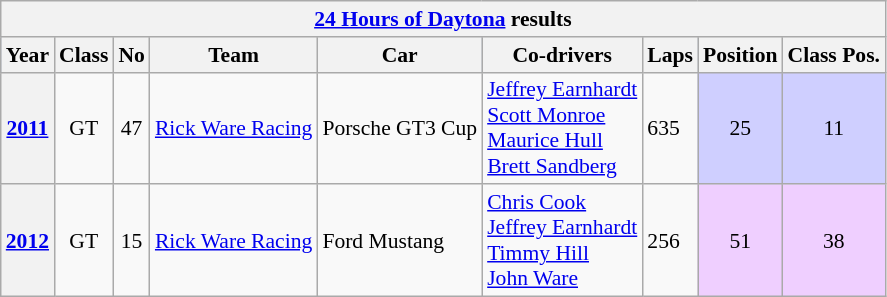<table class="wikitable" style="font-size:90%">
<tr>
<th colspan=45><a href='#'>24 Hours of Daytona</a> results</th>
</tr>
<tr style="background:#abbbdd;">
<th>Year</th>
<th>Class</th>
<th>No</th>
<th>Team</th>
<th>Car</th>
<th>Co-drivers</th>
<th>Laps</th>
<th>Position</th>
<th>Class Pos.</th>
</tr>
<tr>
<th><a href='#'>2011</a></th>
<td align=center>GT</td>
<td align=center>47</td>
<td> <a href='#'>Rick Ware Racing</a></td>
<td>Porsche GT3 Cup</td>
<td> <a href='#'>Jeffrey Earnhardt</a><br> <a href='#'>Scott Monroe</a><br> <a href='#'>Maurice Hull</a><br> <a href='#'>Brett Sandberg</a></td>
<td>635</td>
<td style="background:#cfcfff; text-align:center;">25</td>
<td style="background:#cfcfff; text-align:center;">11</td>
</tr>
<tr>
<th><a href='#'>2012</a></th>
<td align=center>GT</td>
<td align=center>15</td>
<td> <a href='#'>Rick Ware Racing</a></td>
<td>Ford Mustang</td>
<td> <a href='#'>Chris Cook</a><br> <a href='#'>Jeffrey Earnhardt</a><br> <a href='#'>Timmy Hill</a><br> <a href='#'>John Ware</a></td>
<td>256</td>
<td style="background:#efcfff; text-align:center;">51 </td>
<td style="background:#efcfff; text-align:center;">38 </td>
</tr>
</table>
